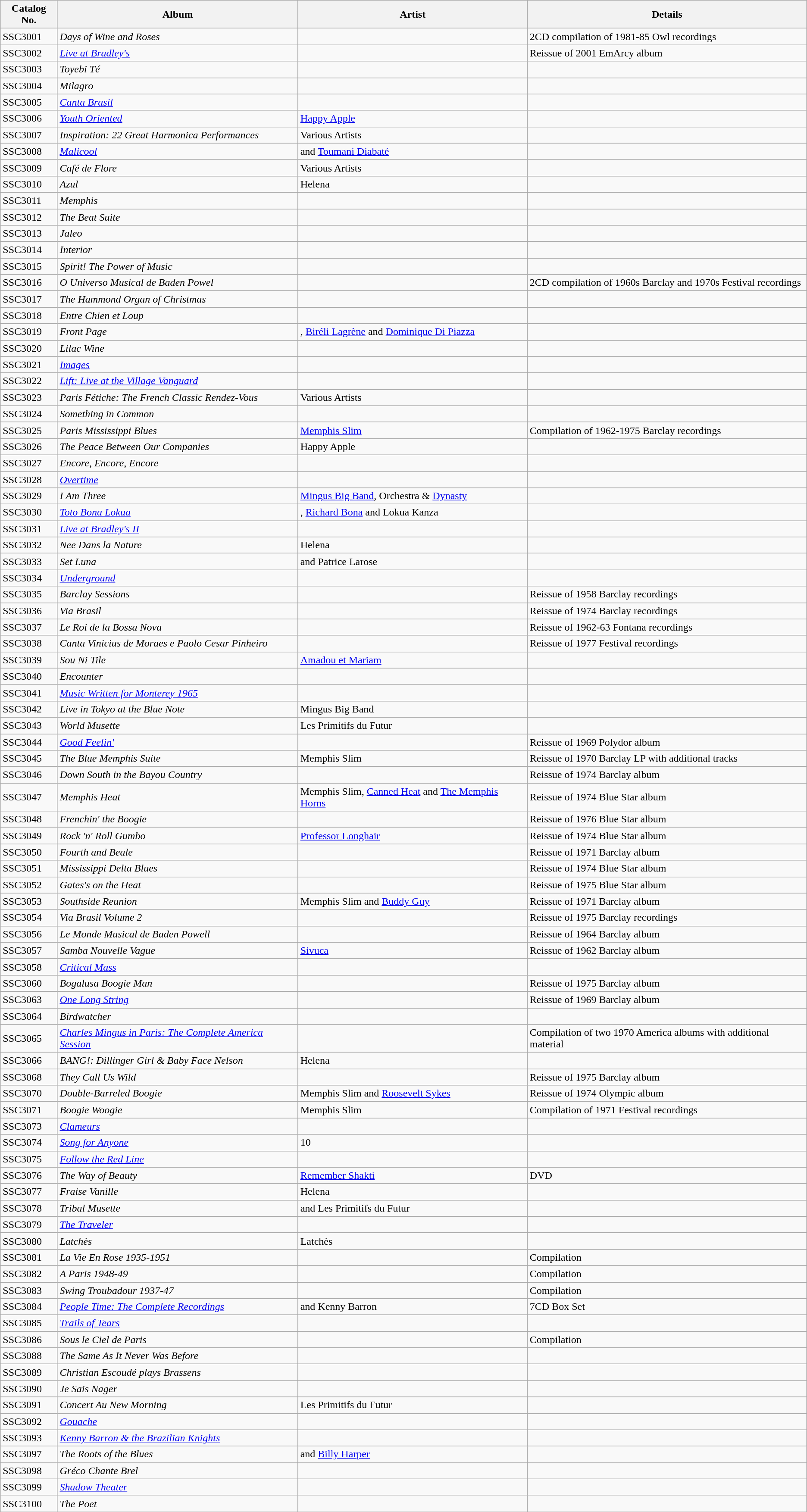<table class="wikitable sortable">
<tr>
<th>Catalog No.</th>
<th>Album</th>
<th>Artist</th>
<th>Details</th>
</tr>
<tr>
<td>SSC3001</td>
<td><em>Days of Wine and Roses</em></td>
<td></td>
<td>2CD compilation of 1981-85 Owl recordings</td>
</tr>
<tr>
<td>SSC3002</td>
<td><em><a href='#'>Live at Bradley's</a></em></td>
<td></td>
<td>Reissue of 2001 EmArcy album</td>
</tr>
<tr>
<td>SSC3003</td>
<td><em>Toyebi Té</em></td>
<td></td>
<td></td>
</tr>
<tr>
<td>SSC3004</td>
<td><em>Milagro</em></td>
<td></td>
<td></td>
</tr>
<tr>
<td>SSC3005</td>
<td><em><a href='#'>Canta Brasil</a></em></td>
<td></td>
<td></td>
</tr>
<tr>
<td>SSC3006</td>
<td><em><a href='#'>Youth Oriented</a></em></td>
<td><a href='#'>Happy Apple</a></td>
<td></td>
</tr>
<tr>
<td>SSC3007</td>
<td><em>Inspiration: 22 Great Harmonica Performances</em></td>
<td>Various Artists</td>
<td></td>
</tr>
<tr>
<td>SSC3008</td>
<td><em><a href='#'>Malicool</a></em></td>
<td> and <a href='#'>Toumani Diabaté</a></td>
<td></td>
</tr>
<tr>
<td>SSC3009</td>
<td><em>Café de Flore</em></td>
<td>Various Artists</td>
<td></td>
</tr>
<tr>
<td>SSC3010</td>
<td><em>Azul</em></td>
<td>Helena</td>
<td></td>
</tr>
<tr>
<td>SSC3011</td>
<td><em>Memphis</em></td>
<td></td>
<td></td>
</tr>
<tr>
<td>SSC3012</td>
<td><em>The Beat Suite</em></td>
<td></td>
<td></td>
</tr>
<tr>
<td>SSC3013</td>
<td><em>Jaleo</em></td>
<td></td>
<td></td>
</tr>
<tr>
<td>SSC3014</td>
<td><em>Interior</em></td>
<td></td>
<td></td>
</tr>
<tr>
<td>SSC3015</td>
<td><em>Spirit! The Power of Music</em></td>
<td></td>
<td></td>
</tr>
<tr>
<td>SSC3016</td>
<td><em>O Universo Musical de Baden Powel</em></td>
<td></td>
<td>2CD compilation of 1960s Barclay and 1970s Festival recordings</td>
</tr>
<tr>
<td>SSC3017</td>
<td><em>The Hammond Organ of Christmas</em></td>
<td></td>
<td></td>
</tr>
<tr>
<td>SSC3018</td>
<td><em>Entre Chien et Loup</em></td>
<td></td>
<td></td>
</tr>
<tr>
<td>SSC3019</td>
<td><em>Front Page</em></td>
<td>, <a href='#'>Biréli Lagrène</a> and <a href='#'>Dominique Di Piazza</a></td>
<td></td>
</tr>
<tr>
<td>SSC3020</td>
<td><em>Lilac Wine</em></td>
<td></td>
<td></td>
</tr>
<tr>
<td>SSC3021</td>
<td><em><a href='#'>Images</a></em></td>
<td></td>
<td></td>
</tr>
<tr>
<td>SSC3022</td>
<td><em><a href='#'>Lift: Live at the Village Vanguard</a></em></td>
<td></td>
<td></td>
</tr>
<tr>
<td>SSC3023</td>
<td><em>Paris Fétiche: The French Classic Rendez-Vous</em></td>
<td>Various Artists</td>
<td></td>
</tr>
<tr>
<td>SSC3024</td>
<td><em>Something in Common</em></td>
<td></td>
<td></td>
</tr>
<tr>
<td>SSC3025</td>
<td><em>Paris Mississippi Blues</em></td>
<td><a href='#'>Memphis Slim</a></td>
<td>Compilation of 1962-1975 Barclay recordings</td>
</tr>
<tr>
<td>SSC3026</td>
<td><em>The Peace Between Our Companies</em></td>
<td>Happy Apple</td>
<td></td>
</tr>
<tr>
<td>SSC3027</td>
<td><em>Encore, Encore, Encore</em></td>
<td></td>
<td></td>
</tr>
<tr>
<td>SSC3028</td>
<td><em><a href='#'>Overtime</a></em></td>
<td></td>
<td></td>
</tr>
<tr>
<td>SSC3029</td>
<td><em>I Am Three</em></td>
<td><a href='#'>Mingus Big Band</a>, Orchestra & <a href='#'>Dynasty</a></td>
<td></td>
</tr>
<tr>
<td>SSC3030</td>
<td><em><a href='#'>Toto Bona Lokua</a></em></td>
<td>, <a href='#'>Richard Bona</a> and Lokua Kanza</td>
<td></td>
</tr>
<tr>
<td>SSC3031</td>
<td><em><a href='#'>Live at Bradley's II</a></em></td>
<td></td>
<td></td>
</tr>
<tr>
<td>SSC3032</td>
<td><em>Nee Dans la Nature</em></td>
<td>Helena</td>
<td></td>
</tr>
<tr>
<td>SSC3033</td>
<td><em>Set Luna</em></td>
<td> and Patrice Larose</td>
<td></td>
</tr>
<tr>
<td>SSC3034</td>
<td><em><a href='#'>Underground</a></em></td>
<td></td>
<td></td>
</tr>
<tr>
<td>SSC3035</td>
<td><em>Barclay Sessions</em></td>
<td></td>
<td>Reissue of 1958 Barclay recordings</td>
</tr>
<tr>
<td>SSC3036</td>
<td><em>Via Brasil</em></td>
<td></td>
<td>Reissue of 1974 Barclay recordings</td>
</tr>
<tr>
<td>SSC3037</td>
<td><em>Le Roi de la Bossa Nova</em></td>
<td></td>
<td>Reissue of 1962-63 Fontana recordings</td>
</tr>
<tr>
<td>SSC3038</td>
<td><em>Canta Vinicius de Moraes e Paolo Cesar Pinheiro</em></td>
<td></td>
<td>Reissue of 1977 Festival recordings</td>
</tr>
<tr>
<td>SSC3039</td>
<td><em>Sou Ni Tile</em></td>
<td><a href='#'>Amadou et Mariam</a></td>
<td></td>
</tr>
<tr>
<td>SSC3040</td>
<td><em>Encounter</em></td>
<td></td>
<td></td>
</tr>
<tr>
<td>SSC3041</td>
<td><em><a href='#'>Music Written for Monterey 1965</a></em></td>
<td></td>
<td></td>
</tr>
<tr>
<td>SSC3042</td>
<td><em>Live in Tokyo at the Blue Note</em></td>
<td>Mingus Big Band</td>
<td></td>
</tr>
<tr>
<td>SSC3043</td>
<td><em>World Musette</em></td>
<td>Les Primitifs du Futur</td>
<td></td>
</tr>
<tr>
<td>SSC3044</td>
<td><em><a href='#'>Good Feelin'</a></em></td>
<td></td>
<td>Reissue of 1969 Polydor album</td>
</tr>
<tr>
<td>SSC3045</td>
<td><em>The Blue Memphis Suite</em></td>
<td>Memphis Slim</td>
<td>Reissue of 1970 Barclay LP with additional tracks</td>
</tr>
<tr>
<td>SSC3046</td>
<td><em>Down South in the Bayou Country</em></td>
<td></td>
<td>Reissue of 1974 Barclay album</td>
</tr>
<tr>
<td>SSC3047</td>
<td><em>Memphis Heat</em></td>
<td>Memphis Slim, <a href='#'>Canned Heat</a> and <a href='#'>The Memphis Horns</a></td>
<td>Reissue of 1974 Blue Star album</td>
</tr>
<tr>
<td>SSC3048</td>
<td><em>Frenchin' the Boogie</em></td>
<td></td>
<td>Reissue of 1976 Blue Star album</td>
</tr>
<tr>
<td>SSC3049</td>
<td><em>Rock 'n' Roll Gumbo</em></td>
<td><a href='#'>Professor Longhair</a></td>
<td>Reissue of 1974 Blue Star album</td>
</tr>
<tr>
<td>SSC3050</td>
<td><em>Fourth and Beale</em></td>
<td></td>
<td>Reissue of 1971 Barclay album</td>
</tr>
<tr>
<td>SSC3051</td>
<td><em>Mississippi Delta Blues</em></td>
<td></td>
<td>Reissue of 1974 Blue Star album</td>
</tr>
<tr>
<td>SSC3052</td>
<td><em>Gates's on the Heat</em></td>
<td></td>
<td>Reissue of 1975 Blue Star album</td>
</tr>
<tr>
<td>SSC3053</td>
<td><em>Southside Reunion</em></td>
<td>Memphis Slim and <a href='#'>Buddy Guy</a></td>
<td>Reissue of 1971 Barclay album</td>
</tr>
<tr>
<td>SSC3054</td>
<td><em>Via Brasil Volume 2</em></td>
<td></td>
<td>Reissue of 1975 Barclay recordings</td>
</tr>
<tr>
<td>SSC3056</td>
<td><em>Le Monde Musical de Baden Powell</em></td>
<td></td>
<td>Reissue of 1964 Barclay album</td>
</tr>
<tr>
<td>SSC3057</td>
<td><em>Samba Nouvelle Vague</em></td>
<td><a href='#'>Sivuca</a></td>
<td>Reissue of 1962 Barclay album</td>
</tr>
<tr>
<td>SSC3058</td>
<td><em><a href='#'>Critical Mass</a></em></td>
<td></td>
<td></td>
</tr>
<tr>
<td>SSC3060</td>
<td><em>Bogalusa Boogie Man</em></td>
<td></td>
<td>Reissue of 1975 Barclay album</td>
</tr>
<tr>
<td>SSC3063</td>
<td><em><a href='#'>One Long String</a></em></td>
<td></td>
<td>Reissue of 1969 Barclay album</td>
</tr>
<tr>
<td>SSC3064</td>
<td><em>Birdwatcher</em></td>
<td></td>
<td></td>
</tr>
<tr>
<td>SSC3065</td>
<td><em><a href='#'>Charles Mingus in Paris: The Complete America Session</a></em></td>
<td></td>
<td>Compilation of two 1970 America albums with additional material</td>
</tr>
<tr>
<td>SSC3066</td>
<td><em>BANG!: Dillinger Girl & Baby Face Nelson</em></td>
<td>Helena</td>
<td></td>
</tr>
<tr>
<td>SSC3068</td>
<td><em>They Call Us Wild</em></td>
<td></td>
<td>Reissue of 1975 Barclay album</td>
</tr>
<tr>
<td>SSC3070</td>
<td><em>Double-Barreled Boogie</em></td>
<td>Memphis Slim and <a href='#'>Roosevelt Sykes</a></td>
<td>Reissue of 1974 Olympic album</td>
</tr>
<tr>
<td>SSC3071</td>
<td><em>Boogie Woogie</em></td>
<td>Memphis Slim</td>
<td>Compilation of 1971 Festival recordings</td>
</tr>
<tr>
<td>SSC3073</td>
<td><em><a href='#'>Clameurs</a></em></td>
<td></td>
<td></td>
</tr>
<tr>
<td>SSC3074</td>
<td><em><a href='#'>Song for Anyone</a></em></td>
<td> 10</td>
<td></td>
</tr>
<tr>
<td>SSC3075</td>
<td><em><a href='#'>Follow the Red Line</a></em></td>
<td></td>
<td></td>
</tr>
<tr>
<td>SSC3076</td>
<td><em>The Way of Beauty</em></td>
<td><a href='#'>Remember Shakti</a></td>
<td>DVD</td>
</tr>
<tr>
<td>SSC3077</td>
<td><em>Fraise Vanille</em></td>
<td>Helena</td>
<td></td>
</tr>
<tr>
<td>SSC3078</td>
<td><em>Tribal Musette</em></td>
<td> and Les Primitifs du Futur</td>
<td></td>
</tr>
<tr>
<td>SSC3079</td>
<td><em><a href='#'>The Traveler</a></em></td>
<td></td>
<td></td>
</tr>
<tr>
<td>SSC3080</td>
<td><em>Latchès</em></td>
<td>Latchès</td>
<td></td>
</tr>
<tr>
<td>SSC3081</td>
<td><em>La Vie En Rose 1935-1951</em></td>
<td></td>
<td>Compilation</td>
</tr>
<tr>
<td>SSC3082</td>
<td><em>A Paris 1948-49</em></td>
<td></td>
<td>Compilation</td>
</tr>
<tr>
<td>SSC3083</td>
<td><em>Swing Troubadour 1937-47</em></td>
<td></td>
<td>Compilation</td>
</tr>
<tr>
<td>SSC3084</td>
<td><em><a href='#'>People Time: The Complete Recordings</a></em></td>
<td> and Kenny Barron</td>
<td>7CD Box Set</td>
</tr>
<tr>
<td>SSC3085</td>
<td><em><a href='#'>Trails of Tears</a></em></td>
<td></td>
<td></td>
</tr>
<tr>
<td>SSC3086</td>
<td><em>Sous le Ciel de Paris</em></td>
<td></td>
<td>Compilation</td>
</tr>
<tr>
<td>SSC3088</td>
<td><em>The Same As It Never Was Before</em></td>
<td></td>
<td></td>
</tr>
<tr>
<td>SSC3089</td>
<td><em>Christian Escoudé plays Brassens</em></td>
<td></td>
<td></td>
</tr>
<tr>
<td>SSC3090</td>
<td><em>Je Sais Nager</em></td>
<td></td>
<td></td>
</tr>
<tr>
<td>SSC3091</td>
<td><em>Concert Au New Morning</em></td>
<td>Les Primitifs du Futur</td>
<td></td>
</tr>
<tr>
<td>SSC3092</td>
<td><em><a href='#'>Gouache</a></em></td>
<td></td>
<td></td>
</tr>
<tr>
<td>SSC3093</td>
<td><em><a href='#'>Kenny Barron & the Brazilian Knights</a></em></td>
<td></td>
<td></td>
</tr>
<tr>
<td>SSC3097</td>
<td><em>The Roots of the Blues</em></td>
<td> and <a href='#'>Billy Harper</a></td>
<td></td>
</tr>
<tr>
<td>SSC3098</td>
<td><em>Gréco Chante Brel</em></td>
<td></td>
<td></td>
</tr>
<tr>
<td>SSC3099</td>
<td><em><a href='#'>Shadow Theater</a></em></td>
<td></td>
<td></td>
</tr>
<tr>
<td>SSC3100</td>
<td><em>The Poet</em></td>
<td></td>
<td></td>
</tr>
<tr>
</tr>
</table>
